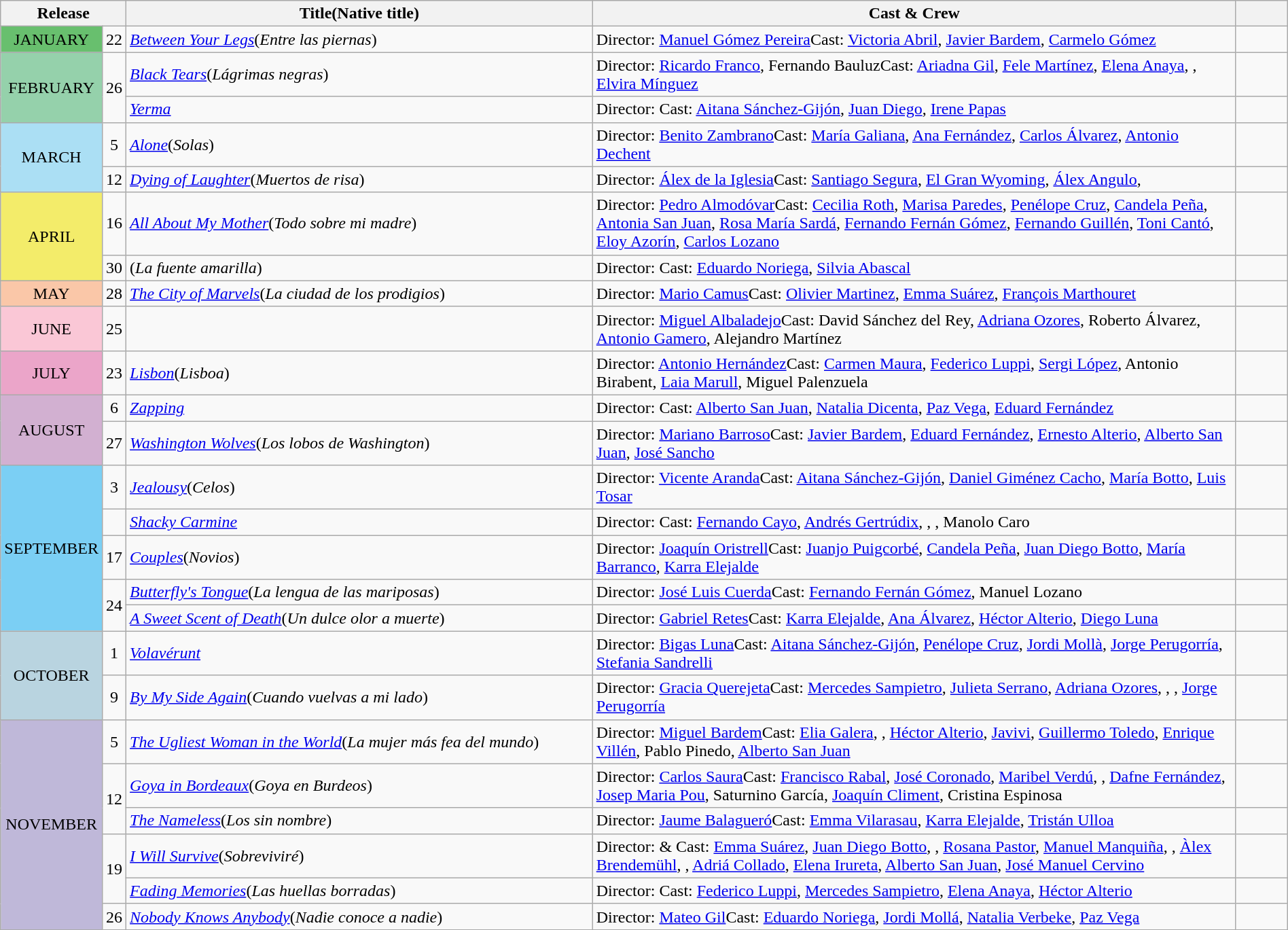<table class="wikitable sortable" style="width:100%;">
<tr>
<th colspan="2" style="width:5%;">Release</th>
<th>Title(Native title)</th>
<th style="width:50%;">Cast & Crew</th>
<th style="width:4%;"></th>
</tr>
<tr>
<td align = "center" rowspan = "1" bgcolor = #68bf6e>JANUARY</td>
<td align = "center">22</td>
<td><em><a href='#'>Between Your Legs</a></em>(<em>Entre las piernas</em>)</td>
<td>Director: <a href='#'>Manuel Gómez Pereira</a>Cast: <a href='#'>Victoria Abril</a>, <a href='#'>Javier Bardem</a>, <a href='#'>Carmelo Gómez</a></td>
<td align = "center"></td>
</tr>
<tr>
<td align = "center" bgcolor = "#95d1ab" rowspan = "2">FEBRUARY</td>
<td align = "center" rowspan = "2">26</td>
<td><em><a href='#'>Black Tears</a></em>(<em>Lágrimas negras</em>)</td>
<td>Director: <a href='#'>Ricardo Franco</a>, Fernando BauluzCast: <a href='#'>Ariadna Gil</a>, <a href='#'>Fele Martínez</a>, <a href='#'>Elena Anaya</a>, , <a href='#'>Elvira Mínguez</a></td>
<td align = "center"></td>
</tr>
<tr>
<td><em><a href='#'>Yerma</a></em></td>
<td>Director: Cast: <a href='#'>Aitana Sánchez-Gijón</a>, <a href='#'>Juan Diego</a>, <a href='#'>Irene Papas</a></td>
<td align = "center"></td>
</tr>
<tr>
<td align = "center" rowspan = "2" bgcolor = "#abdff4">MARCH</td>
<td align = "center">5</td>
<td><em><a href='#'>Alone</a></em>(<em>Solas</em>)</td>
<td>Director: <a href='#'>Benito Zambrano</a>Cast: <a href='#'>María Galiana</a>, <a href='#'>Ana Fernández</a>, <a href='#'>Carlos Álvarez</a>, <a href='#'>Antonio Dechent</a></td>
<td align = "center"></td>
</tr>
<tr>
<td align = "center">12</td>
<td><em><a href='#'>Dying of Laughter</a></em>(<em>Muertos de risa</em>)</td>
<td>Director: <a href='#'>Álex de la Iglesia</a>Cast: <a href='#'>Santiago Segura</a>, <a href='#'>El Gran Wyoming</a>, <a href='#'>Álex Angulo</a>, </td>
<td align = "center"></td>
</tr>
<tr>
<td rowspan = "2" align = "center" bgcolor = "f3ec6a">APRIL</td>
<td align = "center">16</td>
<td><em><a href='#'>All About My Mother</a></em>(<em>Todo sobre mi madre</em>)</td>
<td>Director: <a href='#'>Pedro Almodóvar</a>Cast: <a href='#'>Cecilia Roth</a>, <a href='#'>Marisa Paredes</a>, <a href='#'>Penélope Cruz</a>, <a href='#'>Candela Peña</a>, <a href='#'>Antonia San Juan</a>, <a href='#'>Rosa María Sardá</a>, <a href='#'>Fernando Fernán Gómez</a>, <a href='#'>Fernando Guillén</a>, <a href='#'>Toni Cantó</a>, <a href='#'>Eloy Azorín</a>, <a href='#'>Carlos Lozano</a></td>
<td align = "center"></td>
</tr>
<tr>
<td align = "center">30</td>
<td><em></em>(<em>La fuente amarilla</em>)</td>
<td>Director: Cast: <a href='#'>Eduardo Noriega</a>, <a href='#'>Silvia Abascal</a></td>
<td align = "center"></td>
</tr>
<tr>
<td align = "center" rowspan = "1" bgcolor = "#fac7a8">MAY</td>
<td align = "center">28</td>
<td><em><a href='#'>The City of Marvels</a></em>(<em>La ciudad de los prodigios</em>)</td>
<td>Director: <a href='#'>Mario Camus</a>Cast: <a href='#'>Olivier Martinez</a>, <a href='#'>Emma Suárez</a>, <a href='#'>François Marthouret</a></td>
<td></td>
</tr>
<tr>
<td align = "center" rowspan = "1" bgcolor = "#fac7d6">JUNE</td>
<td align = "center">25</td>
<td><em></em></td>
<td>Director: <a href='#'>Miguel Albaladejo</a>Cast: David Sánchez del Rey, <a href='#'>Adriana Ozores</a>, Roberto Álvarez, <a href='#'>Antonio Gamero</a>, Alejandro Martínez</td>
<td align = "center"></td>
</tr>
<tr>
<td align = "center" rowspan = "1" bgcolor = "#eba5c9">JULY</td>
<td align = "center">23</td>
<td><em><a href='#'>Lisbon</a></em>(<em>Lisboa</em>)</td>
<td>Director: <a href='#'>Antonio Hernández</a>Cast: <a href='#'>Carmen Maura</a>, <a href='#'>Federico Luppi</a>, <a href='#'>Sergi López</a>, Antonio Birabent, <a href='#'>Laia Marull</a>, Miguel Palenzuela</td>
<td align = "center"></td>
</tr>
<tr>
<td align = "center" rowspan = "2" bgcolor = "#d2b0d1">AUGUST</td>
<td align = "center">6</td>
<td><em><a href='#'>Zapping</a></em></td>
<td>Director: Cast: <a href='#'>Alberto San Juan</a>, <a href='#'>Natalia Dicenta</a>, <a href='#'>Paz Vega</a>, <a href='#'>Eduard Fernández</a></td>
<td align = "center"></td>
</tr>
<tr>
<td align = "center">27</td>
<td><em><a href='#'>Washington Wolves</a></em>(<em>Los lobos de Washington</em>)</td>
<td>Director: <a href='#'>Mariano Barroso</a>Cast: <a href='#'>Javier Bardem</a>, <a href='#'>Eduard Fernández</a>, <a href='#'>Ernesto Alterio</a>, <a href='#'>Alberto San Juan</a>, <a href='#'>José Sancho</a></td>
<td align = "center"></td>
</tr>
<tr>
<td align = "center" rowspan = "5" bgcolor = "#7bcff4">SEPTEMBER</td>
<td align = "center">3</td>
<td><em><a href='#'>Jealousy</a></em>(<em>Celos</em>)</td>
<td>Director: <a href='#'>Vicente Aranda</a>Cast: <a href='#'>Aitana Sánchez-Gijón</a>, <a href='#'>Daniel Giménez Cacho</a>, <a href='#'>María Botto</a>, <a href='#'>Luis Tosar</a></td>
<td align = "center"></td>
</tr>
<tr>
<td></td>
<td><em><a href='#'>Shacky Carmine</a></em></td>
<td>Director: Cast: <a href='#'>Fernando Cayo</a>, <a href='#'>Andrés Gertrúdix</a>, , , Manolo Caro</td>
<td></td>
</tr>
<tr>
<td align = "center">17</td>
<td><em><a href='#'>Couples</a></em>(<em>Novios</em>)</td>
<td>Director: <a href='#'>Joaquín Oristrell</a>Cast: <a href='#'>Juanjo Puigcorbé</a>, <a href='#'>Candela Peña</a>, <a href='#'>Juan Diego Botto</a>, <a href='#'>María Barranco</a>, <a href='#'>Karra Elejalde</a></td>
<td align = "center"></td>
</tr>
<tr>
<td align = "center" rowspan = "2">24</td>
<td><em><a href='#'>Butterfly's Tongue</a></em>(<em>La lengua de las mariposas</em>)</td>
<td>Director: <a href='#'>José Luis Cuerda</a>Cast: <a href='#'>Fernando Fernán Gómez</a>, Manuel Lozano</td>
<td align = "center"></td>
</tr>
<tr>
<td><em><a href='#'>A Sweet Scent of Death</a></em>(<em>Un dulce olor a muerte</em>)</td>
<td>Director: <a href='#'>Gabriel Retes</a>Cast: <a href='#'>Karra Elejalde</a>, <a href='#'>Ana Álvarez</a>, <a href='#'>Héctor Alterio</a>, <a href='#'>Diego Luna</a></td>
<td align = "center"></td>
</tr>
<tr>
<td rowspan = "2" align = "center" bgcolor = "#b9d4e">OCTOBER</td>
<td align = "center">1</td>
<td><em><a href='#'>Volavérunt</a></em></td>
<td>Director: <a href='#'>Bigas Luna</a>Cast: <a href='#'>Aitana Sánchez-Gijón</a>, <a href='#'>Penélope Cruz</a>, <a href='#'>Jordi Mollà</a>, <a href='#'>Jorge Perugorría</a>, <a href='#'>Stefania Sandrelli</a></td>
<td align = "center"></td>
</tr>
<tr>
<td align = "center">9</td>
<td><em><a href='#'>By My Side Again</a></em>(<em>Cuando vuelvas a mi lado</em>)</td>
<td>Director: <a href='#'>Gracia Querejeta</a>Cast: <a href='#'>Mercedes Sampietro</a>, <a href='#'>Julieta Serrano</a>, <a href='#'>Adriana Ozores</a>, , , <a href='#'>Jorge Perugorría</a></td>
<td align = "center"></td>
</tr>
<tr>
<td align = "center" rowspan = "6" bgcolor = "#bfb8d9">NOVEMBER</td>
<td align = "center">5</td>
<td><em><a href='#'>The Ugliest Woman in the World</a></em>(<em>La mujer más fea del mundo</em>)</td>
<td>Director: <a href='#'>Miguel Bardem</a>Cast: <a href='#'>Elia Galera</a>, , <a href='#'>Héctor Alterio</a>, <a href='#'>Javivi</a>, <a href='#'>Guillermo Toledo</a>, <a href='#'>Enrique Villén</a>, Pablo Pinedo, <a href='#'>Alberto San Juan</a></td>
<td align = "center"></td>
</tr>
<tr>
<td align = "center" rowspan = "2">12</td>
<td><em><a href='#'>Goya in Bordeaux</a></em>(<em>Goya en Burdeos</em>)</td>
<td>Director: <a href='#'>Carlos Saura</a>Cast: <a href='#'>Francisco Rabal</a>, <a href='#'>José Coronado</a>, <a href='#'>Maribel Verdú</a>, , <a href='#'>Dafne Fernández</a>, <a href='#'>Josep Maria Pou</a>, Saturnino García, <a href='#'>Joaquín Climent</a>, Cristina Espinosa</td>
<td align = "center"></td>
</tr>
<tr>
<td><em><a href='#'>The Nameless</a></em>(<em>Los sin nombre</em>)</td>
<td>Director: <a href='#'>Jaume Balagueró</a>Cast: <a href='#'>Emma Vilarasau</a>, <a href='#'>Karra Elejalde</a>, <a href='#'>Tristán Ulloa</a></td>
<td align = "center"></td>
</tr>
<tr>
<td rowspan = "2" align = "center">19</td>
<td><em><a href='#'>I Will Survive</a></em>(<em>Sobreviviré</em>)</td>
<td>Director:  & Cast: <a href='#'>Emma Suárez</a>, <a href='#'>Juan Diego Botto</a>, , <a href='#'>Rosana Pastor</a>, <a href='#'>Manuel Manquiña</a>, , <a href='#'>Àlex Brendemühl</a>, , <a href='#'>Adriá Collado</a>, <a href='#'>Elena Irureta</a>, <a href='#'>Alberto San Juan</a>, <a href='#'>José Manuel Cervino</a></td>
<td align = "center"></td>
</tr>
<tr>
<td><em><a href='#'>Fading Memories</a></em>(<em>Las huellas borradas</em>)</td>
<td>Director: Cast: <a href='#'>Federico Luppi</a>, <a href='#'>Mercedes Sampietro</a>, <a href='#'>Elena Anaya</a>, <a href='#'>Héctor Alterio</a></td>
<td align = "center"></td>
</tr>
<tr>
<td align = "center">26</td>
<td><em><a href='#'>Nobody Knows Anybody</a></em>(<em>Nadie conoce a nadie</em>)</td>
<td>Director: <a href='#'>Mateo Gil</a>Cast: <a href='#'>Eduardo Noriega</a>, <a href='#'>Jordi Mollá</a>, <a href='#'>Natalia Verbeke</a>, <a href='#'>Paz Vega</a></td>
<td align = "center"><br></td>
</tr>
</table>
